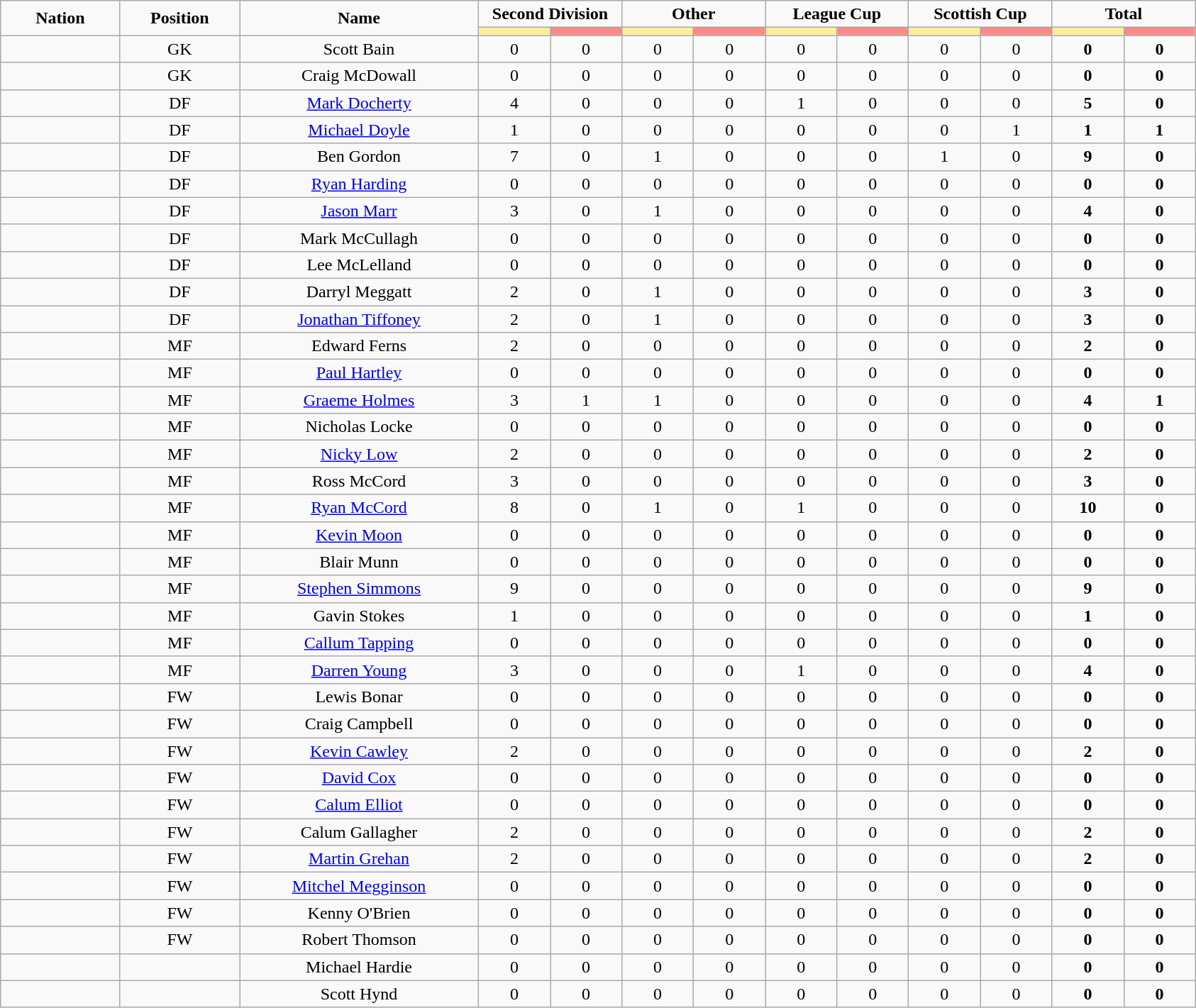<table class="wikitable" style="text-align:center;">
<tr style="text-align:center;">
<td rowspan="2"  style="width:10%; "><strong>Nation</strong></td>
<td rowspan="2"  style="width:10%; "><strong>Position</strong></td>
<td rowspan="2"  style="width:20%; "><strong>Name</strong></td>
<td colspan="2"><strong>Second Division</strong></td>
<td colspan="2"><strong>Other</strong></td>
<td colspan="2"><strong>League Cup</strong></td>
<td colspan="2"><strong>Scottish Cup</strong></td>
<td colspan="2"><strong>Total </strong></td>
</tr>
<tr>
<th style="width:60px; background:#fe9;"></th>
<th style="width:60px; background:#ff8888;"></th>
<th style="width:60px; background:#fe9;"></th>
<th style="width:60px; background:#ff8888;"></th>
<th style="width:60px; background:#fe9;"></th>
<th style="width:60px; background:#ff8888;"></th>
<th style="width:60px; background:#fe9;"></th>
<th style="width:60px; background:#ff8888;"></th>
<th style="width:60px; background:#fe9;"></th>
<th style="width:60px; background:#ff8888;"></th>
</tr>
<tr>
<td></td>
<td>GK</td>
<td>Scott Bain</td>
<td>0</td>
<td>0</td>
<td>0</td>
<td>0</td>
<td>0</td>
<td>0</td>
<td>0</td>
<td>0</td>
<td><strong>0</strong></td>
<td><strong>0</strong></td>
</tr>
<tr>
<td></td>
<td>GK</td>
<td>Craig McDowall</td>
<td>0</td>
<td>0</td>
<td>0</td>
<td>0</td>
<td>0</td>
<td>0</td>
<td>0</td>
<td>0</td>
<td><strong>0</strong></td>
<td><strong>0</strong></td>
</tr>
<tr>
<td></td>
<td>DF</td>
<td><a href='#'>Mark Docherty</a></td>
<td>4</td>
<td>0</td>
<td>0</td>
<td>0</td>
<td>1</td>
<td>0</td>
<td>0</td>
<td>0</td>
<td><strong>5</strong></td>
<td><strong>0</strong></td>
</tr>
<tr>
<td></td>
<td>DF</td>
<td><a href='#'>Michael Doyle</a></td>
<td>1</td>
<td>0</td>
<td>0</td>
<td>0</td>
<td>0</td>
<td>0</td>
<td>0</td>
<td>1</td>
<td><strong>1</strong></td>
<td><strong>1</strong></td>
</tr>
<tr>
<td></td>
<td>DF</td>
<td>Ben Gordon</td>
<td>7</td>
<td>0</td>
<td>1</td>
<td>0</td>
<td>0</td>
<td>0</td>
<td>1</td>
<td>0</td>
<td><strong>9</strong></td>
<td><strong>0</strong></td>
</tr>
<tr>
<td></td>
<td>DF</td>
<td><a href='#'>Ryan Harding</a></td>
<td>0</td>
<td>0</td>
<td>0</td>
<td>0</td>
<td>0</td>
<td>0</td>
<td>0</td>
<td>0</td>
<td><strong>0</strong></td>
<td><strong>0</strong></td>
</tr>
<tr>
<td></td>
<td>DF</td>
<td><a href='#'>Jason Marr</a></td>
<td>3</td>
<td>0</td>
<td>1</td>
<td>0</td>
<td>0</td>
<td>0</td>
<td>0</td>
<td>0</td>
<td><strong>4</strong></td>
<td><strong>0</strong></td>
</tr>
<tr>
<td></td>
<td>DF</td>
<td>Mark McCullagh</td>
<td>0</td>
<td>0</td>
<td>0</td>
<td>0</td>
<td>0</td>
<td>0</td>
<td>0</td>
<td>0</td>
<td><strong>0</strong></td>
<td><strong>0</strong></td>
</tr>
<tr>
<td></td>
<td>DF</td>
<td>Lee McLelland</td>
<td>0</td>
<td>0</td>
<td>0</td>
<td>0</td>
<td>0</td>
<td>0</td>
<td>0</td>
<td>0</td>
<td><strong>0</strong></td>
<td><strong>0</strong></td>
</tr>
<tr>
<td></td>
<td>DF</td>
<td>Darryl Meggatt</td>
<td>2</td>
<td>0</td>
<td>1</td>
<td>0</td>
<td>0</td>
<td>0</td>
<td>0</td>
<td>0</td>
<td><strong>3</strong></td>
<td><strong>0</strong></td>
</tr>
<tr>
<td></td>
<td>DF</td>
<td><a href='#'>Jonathan Tiffoney</a></td>
<td>2</td>
<td>0</td>
<td>1</td>
<td>0</td>
<td>0</td>
<td>0</td>
<td>0</td>
<td>0</td>
<td><strong>3</strong></td>
<td><strong>0</strong></td>
</tr>
<tr>
<td></td>
<td>MF</td>
<td>Edward Ferns</td>
<td>2</td>
<td>0</td>
<td>0</td>
<td>0</td>
<td>0</td>
<td>0</td>
<td>0</td>
<td>0</td>
<td><strong>2</strong></td>
<td><strong>0</strong></td>
</tr>
<tr>
<td></td>
<td>MF</td>
<td><a href='#'>Paul Hartley</a></td>
<td>0</td>
<td>0</td>
<td>0</td>
<td>0</td>
<td>0</td>
<td>0</td>
<td>0</td>
<td>0</td>
<td><strong>0</strong></td>
<td><strong>0</strong></td>
</tr>
<tr>
<td></td>
<td>MF</td>
<td><a href='#'>Graeme Holmes</a></td>
<td>3</td>
<td>1</td>
<td>1</td>
<td>0</td>
<td>0</td>
<td>0</td>
<td>0</td>
<td>0</td>
<td><strong>4</strong></td>
<td><strong>1</strong></td>
</tr>
<tr>
<td></td>
<td>MF</td>
<td>Nicholas Locke</td>
<td>0</td>
<td>0</td>
<td>0</td>
<td>0</td>
<td>0</td>
<td>0</td>
<td>0</td>
<td>0</td>
<td><strong>0</strong></td>
<td><strong>0</strong></td>
</tr>
<tr>
<td></td>
<td>MF</td>
<td><a href='#'>Nicky Low</a></td>
<td>2</td>
<td>0</td>
<td>0</td>
<td>0</td>
<td>0</td>
<td>0</td>
<td>0</td>
<td>0</td>
<td><strong>2</strong></td>
<td><strong>0</strong></td>
</tr>
<tr>
<td></td>
<td>MF</td>
<td>Ross McCord</td>
<td>3</td>
<td>0</td>
<td>0</td>
<td>0</td>
<td>0</td>
<td>0</td>
<td>0</td>
<td>0</td>
<td><strong>3</strong></td>
<td><strong>0</strong></td>
</tr>
<tr>
<td></td>
<td>MF</td>
<td><a href='#'>Ryan McCord</a></td>
<td>8</td>
<td>0</td>
<td>1</td>
<td>0</td>
<td>1</td>
<td>0</td>
<td>0</td>
<td>0</td>
<td><strong>10</strong></td>
<td><strong>0</strong></td>
</tr>
<tr>
<td></td>
<td>MF</td>
<td><a href='#'>Kevin Moon</a></td>
<td>0</td>
<td>0</td>
<td>0</td>
<td>0</td>
<td>0</td>
<td>0</td>
<td>0</td>
<td>0</td>
<td><strong>0</strong></td>
<td><strong>0</strong></td>
</tr>
<tr>
<td></td>
<td>MF</td>
<td>Blair Munn</td>
<td>0</td>
<td>0</td>
<td>0</td>
<td>0</td>
<td>0</td>
<td>0</td>
<td>0</td>
<td>0</td>
<td><strong>0</strong></td>
<td><strong>0</strong></td>
</tr>
<tr>
<td></td>
<td>MF</td>
<td><a href='#'>Stephen Simmons</a></td>
<td>9</td>
<td>0</td>
<td>0</td>
<td>0</td>
<td>0</td>
<td>0</td>
<td>0</td>
<td>0</td>
<td><strong>9</strong></td>
<td><strong>0</strong></td>
</tr>
<tr>
<td></td>
<td>MF</td>
<td>Gavin Stokes</td>
<td>1</td>
<td>0</td>
<td>0</td>
<td>0</td>
<td>0</td>
<td>0</td>
<td>0</td>
<td>0</td>
<td><strong>1</strong></td>
<td><strong>0</strong></td>
</tr>
<tr>
<td></td>
<td>MF</td>
<td><a href='#'>Callum Tapping</a></td>
<td>0</td>
<td>0</td>
<td>0</td>
<td>0</td>
<td>0</td>
<td>0</td>
<td>0</td>
<td>0</td>
<td><strong>0</strong></td>
<td><strong>0</strong></td>
</tr>
<tr>
<td></td>
<td>MF</td>
<td><a href='#'>Darren Young</a></td>
<td>3</td>
<td>0</td>
<td>0</td>
<td>0</td>
<td>1</td>
<td>0</td>
<td>0</td>
<td>0</td>
<td><strong>4</strong></td>
<td><strong>0</strong></td>
</tr>
<tr>
<td></td>
<td>FW</td>
<td>Lewis Bonar</td>
<td>0</td>
<td>0</td>
<td>0</td>
<td>0</td>
<td>0</td>
<td>0</td>
<td>0</td>
<td>0</td>
<td><strong>0</strong></td>
<td><strong>0</strong></td>
</tr>
<tr>
<td></td>
<td>FW</td>
<td>Craig Campbell</td>
<td>0</td>
<td>0</td>
<td>0</td>
<td>0</td>
<td>0</td>
<td>0</td>
<td>0</td>
<td>0</td>
<td><strong>0</strong></td>
<td><strong>0</strong></td>
</tr>
<tr>
<td></td>
<td>FW</td>
<td><a href='#'>Kevin Cawley</a></td>
<td>2</td>
<td>0</td>
<td>0</td>
<td>0</td>
<td>0</td>
<td>0</td>
<td>0</td>
<td>0</td>
<td><strong>2</strong></td>
<td><strong>0</strong></td>
</tr>
<tr>
<td></td>
<td>FW</td>
<td><a href='#'>David Cox</a></td>
<td>0</td>
<td>0</td>
<td>0</td>
<td>0</td>
<td>0</td>
<td>0</td>
<td>0</td>
<td>0</td>
<td><strong>0</strong></td>
<td><strong>0</strong></td>
</tr>
<tr>
<td></td>
<td>FW</td>
<td><a href='#'>Calum Elliot</a></td>
<td>0</td>
<td>0</td>
<td>0</td>
<td>0</td>
<td>0</td>
<td>0</td>
<td>0</td>
<td>0</td>
<td><strong>0</strong></td>
<td><strong>0</strong></td>
</tr>
<tr>
<td></td>
<td>FW</td>
<td>Calum Gallagher</td>
<td>2</td>
<td>0</td>
<td>0</td>
<td>0</td>
<td>0</td>
<td>0</td>
<td>0</td>
<td>0</td>
<td><strong>2</strong></td>
<td><strong>0</strong></td>
</tr>
<tr>
<td></td>
<td>FW</td>
<td><a href='#'>Martin Grehan</a></td>
<td>2</td>
<td>0</td>
<td>0</td>
<td>0</td>
<td>0</td>
<td>0</td>
<td>0</td>
<td>0</td>
<td><strong>2</strong></td>
<td><strong>0</strong></td>
</tr>
<tr>
<td></td>
<td>FW</td>
<td><a href='#'>Mitchel Megginson</a></td>
<td>0</td>
<td>0</td>
<td>0</td>
<td>0</td>
<td>0</td>
<td>0</td>
<td>0</td>
<td>0</td>
<td><strong>0</strong></td>
<td><strong>0</strong></td>
</tr>
<tr>
<td></td>
<td>FW</td>
<td>Kenny O'Brien</td>
<td>0</td>
<td>0</td>
<td>0</td>
<td>0</td>
<td>0</td>
<td>0</td>
<td>0</td>
<td>0</td>
<td><strong>0</strong></td>
<td><strong>0</strong></td>
</tr>
<tr>
<td></td>
<td>FW</td>
<td>Robert Thomson</td>
<td>0</td>
<td>0</td>
<td>0</td>
<td>0</td>
<td>0</td>
<td>0</td>
<td>0</td>
<td>0</td>
<td><strong>0</strong></td>
<td><strong>0</strong></td>
</tr>
<tr>
<td></td>
<td></td>
<td>Michael Hardie</td>
<td>0</td>
<td>0</td>
<td>0</td>
<td>0</td>
<td>0</td>
<td>0</td>
<td>0</td>
<td>0</td>
<td><strong>0</strong></td>
<td><strong>0</strong></td>
</tr>
<tr>
<td></td>
<td></td>
<td>Scott Hynd</td>
<td>0</td>
<td>0</td>
<td>0</td>
<td>0</td>
<td>0</td>
<td>0</td>
<td>0</td>
<td>0</td>
<td><strong>0</strong></td>
<td><strong>0</strong></td>
</tr>
</table>
